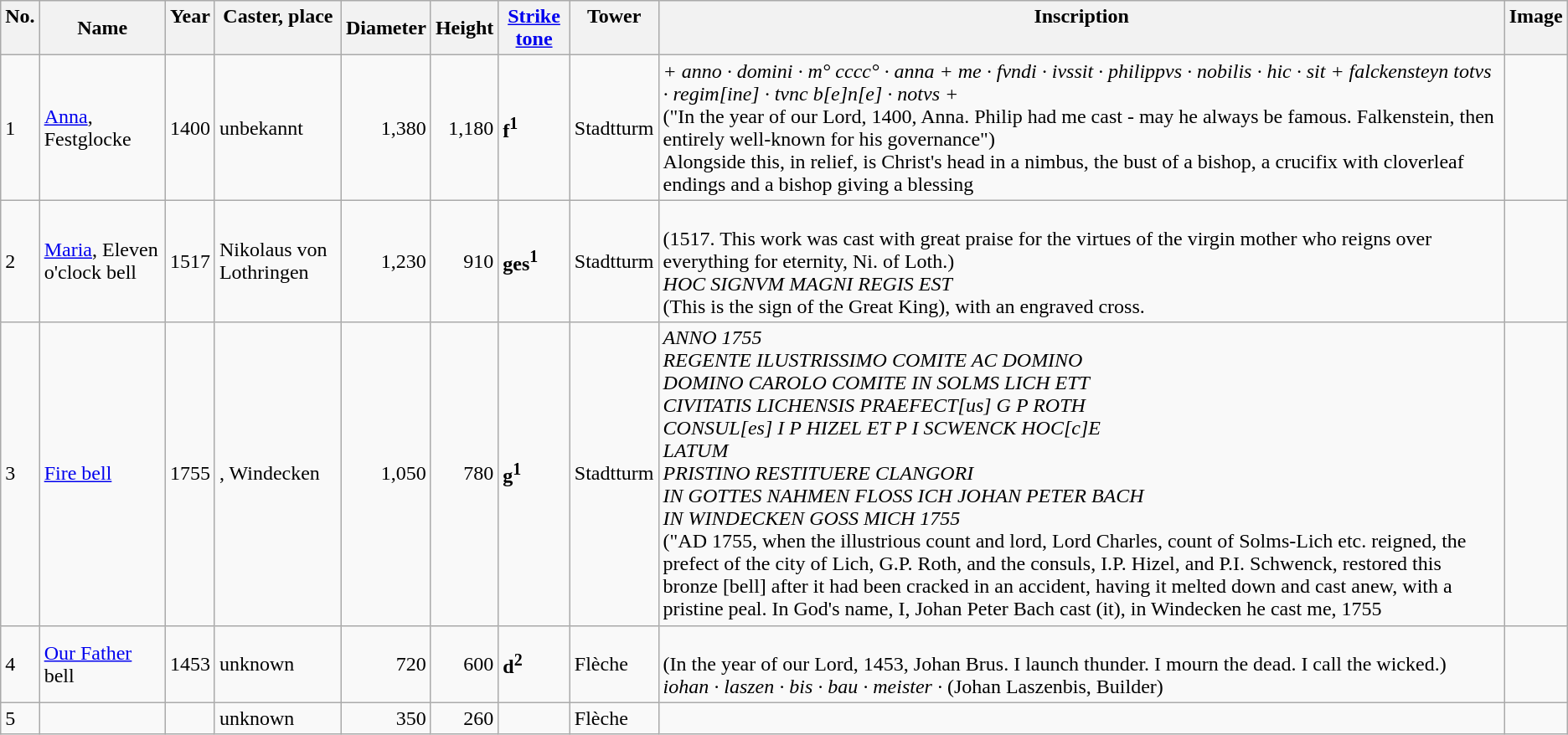<table class="wikitable">
<tr>
<th>No.<br> </th>
<th>Name<br></th>
<th>Year<br> </th>
<th>Caster, place<br> </th>
<th>Diameter<br></th>
<th>Height<br></th>
<th><a href='#'>Strike tone</a><br></th>
<th>Tower<br> </th>
<th>Inscription<br> </th>
<th>Image<br> </th>
</tr>
<tr ---->
<td>1</td>
<td><a href='#'>Anna</a>, Festglocke</td>
<td align="center">1400</td>
<td>unbekannt</td>
<td align="right">1,380</td>
<td align="right">1,180</td>
<td><strong>f<sup>1</sup></strong></td>
<td>Stadtturm</td>
<td><em>+ anno · domini · m° cccc° · anna + me · fvndi · ivssit · philippvs · nobilis · hic · sit + falckensteyn totvs · regim[ine] · tvnc b[e]n[e] · notvs +</em><br> ("In the year of our Lord, 1400, Anna. Philip had me cast - may he always be famous. Falkenstein, then entirely well-known for his governance")<br> Alongside this, in relief, is Christ's head in a nimbus, the bust of a bishop, a crucifix with cloverleaf endings and a bishop giving a blessing</td>
<td></td>
</tr>
<tr ---->
<td>2</td>
<td><a href='#'>Maria</a>, Eleven o'clock bell</td>
<td align="center">1517</td>
<td>Nikolaus von Lothringen</td>
<td align="right">1,230</td>
<td align="right">910</td>
<td><strong>ges<sup>1</sup></strong></td>
<td>Stadtturm</td>
<td><em></em><br>(1517. This work was cast with great praise for the virtues of the virgin mother who reigns over everything for eternity, Ni. of Loth.)<br><em>HOC SIGNVM MAGNI REGIS EST</em><br>(This is the sign of the Great King), with an engraved cross.</td>
<td></td>
</tr>
<tr ---->
<td>3</td>
<td><a href='#'>Fire bell</a></td>
<td align="center">1755</td>
<td>, Windecken</td>
<td align="right">1,050</td>
<td align="right">780</td>
<td><strong>g<sup>1</sup></strong></td>
<td>Stadtturm</td>
<td><em>ANNO 1755<br>REGENTE ILUSTRISSIMO COMITE AC DOMINO<br>DOMINO CAROLO COMITE IN SOLMS LICH ETT</em><br><em>CIVITATIS LICHENSIS PRAEFECT[us] G P ROTH<br>CONSUL[es] I P HIZEL ET P I SCWENCK HOC[c]E<br>LATUM<br>PRISTINO RESTITUERE CLANGORI<br>IN GOTTES NAHMEN FLOSS ICH JOHAN PETER BACH<br>IN WINDECKEN GOSS MICH 1755</em><br>("AD 1755, when the illustrious count and lord, Lord Charles, count of Solms-Lich etc. reigned, the prefect of the city of Lich, G.P. Roth, and the consuls, I.P. Hizel, and P.I. Schwenck, restored this bronze [bell] after it had been cracked in an accident, having it melted down and cast anew, with a pristine peal. In God's name, I, Johan Peter Bach cast (it), in Windecken he cast me, 1755</td>
<td></td>
</tr>
<tr ---->
<td>4</td>
<td><a href='#'>Our Father</a> bell</td>
<td align="center">1453</td>
<td>unknown</td>
<td align="right">720</td>
<td align="right">600</td>
<td><strong>d<sup>2</sup></strong></td>
<td>Flèche</td>
<td><em></em><br>(In the year of our Lord, 1453, Johan Brus. I launch thunder. I mourn the dead. I call the wicked.)<br><em>iohan · laszen · bis · bau · meister · </em> (Johan Laszenbis, Builder)</td>
<td></td>
</tr>
<tr ---->
<td>5</td>
<td></td>
<td align="center"></td>
<td>unknown</td>
<td align="right">350</td>
<td align="right">260</td>
<td></td>
<td>Flèche</td>
<td></td>
<td></td>
</tr>
</table>
